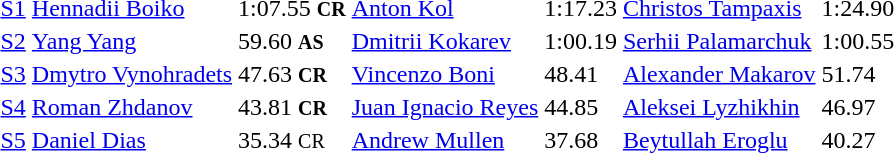<table>
<tr>
<td><a href='#'>S1</a></td>
<td><a href='#'>Hennadii Boiko</a><br></td>
<td>1:07.55 <small><strong>CR</strong></small></td>
<td><a href='#'>Anton Kol</a><br></td>
<td>1:17.23</td>
<td><a href='#'>Christos Tampaxis</a><br></td>
<td>1:24.90</td>
</tr>
<tr>
<td><a href='#'>S2</a></td>
<td><a href='#'>Yang Yang</a><br></td>
<td>59.60 <small><strong>AS</strong></small></td>
<td><a href='#'>Dmitrii Kokarev</a><br></td>
<td>1:00.19</td>
<td><a href='#'>Serhii Palamarchuk</a><br></td>
<td>1:00.55</td>
</tr>
<tr>
<td><a href='#'>S3</a></td>
<td><a href='#'>Dmytro Vynohradets</a><br></td>
<td>47.63 <small><strong>CR</strong></small></td>
<td><a href='#'>Vincenzo Boni</a><br></td>
<td>48.41</td>
<td><a href='#'>Alexander Makarov</a><br></td>
<td>51.74</td>
</tr>
<tr>
<td><a href='#'>S4</a></td>
<td><a href='#'>Roman Zhdanov</a><br></td>
<td>43.81 <small><strong>CR</strong></small></td>
<td><a href='#'>Juan Ignacio Reyes</a><br></td>
<td>44.85</td>
<td><a href='#'>Aleksei Lyzhikhin</a><br></td>
<td>46.97</td>
</tr>
<tr>
<td><a href='#'>S5</a></td>
<td><a href='#'>Daniel Dias</a><br></td>
<td>35.34 <small>CR</small></td>
<td><a href='#'>Andrew Mullen</a><br></td>
<td>37.68</td>
<td><a href='#'>Beytullah Eroglu</a><br></td>
<td>40.27</td>
</tr>
</table>
